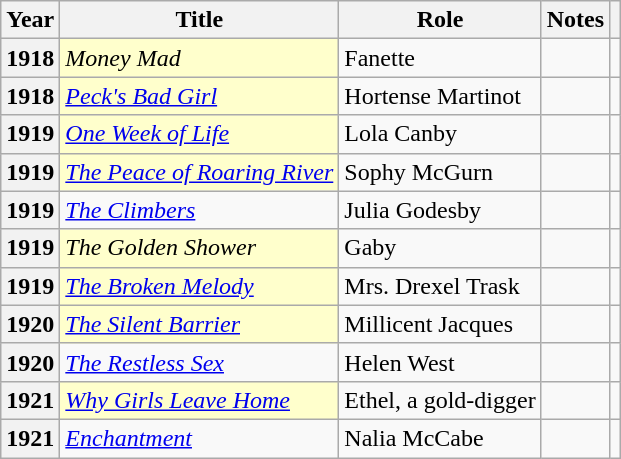<table class="wikitable plainrowheaders sortable" style="margin-right: 0;">
<tr>
<th scope="col">Year</th>
<th scope="col">Title</th>
<th scope="col">Role</th>
<th scope="col" class="unsortable">Notes</th>
<th scope="col" class="unsortable"></th>
</tr>
<tr>
<th scope="row">1918</th>
<td style="background:#ffc;"><em>Money Mad</em> </td>
<td>Fanette</td>
<td></td>
<td align=center></td>
</tr>
<tr>
<th scope="row">1918</th>
<td style="background:#ffc;"><em><a href='#'>Peck's Bad Girl</a></em> </td>
<td>Hortense Martinot</td>
<td></td>
<td align=center></td>
</tr>
<tr>
<th scope="row">1919</th>
<td style="background:#ffc;"><em><a href='#'>One Week of Life</a></em> </td>
<td>Lola Canby</td>
<td></td>
<td align=center></td>
</tr>
<tr>
<th scope="row">1919</th>
<td style="background:#ffc;"><em><a href='#'>The Peace of Roaring River</a></em> </td>
<td>Sophy McGurn</td>
<td></td>
<td align=center></td>
</tr>
<tr>
<th scope="row">1919</th>
<td><em><a href='#'>The Climbers</a></em></td>
<td>Julia Godesby</td>
<td></td>
<td align=center></td>
</tr>
<tr>
<th scope="row">1919</th>
<td style="background:#ffc;"><em>The Golden Shower</em> </td>
<td>Gaby</td>
<td></td>
<td align=center></td>
</tr>
<tr>
<th scope="row">1919</th>
<td style="background:#ffc;"><em><a href='#'>The Broken Melody</a></em> </td>
<td>Mrs. Drexel Trask</td>
<td></td>
<td align=center></td>
</tr>
<tr>
<th scope="row">1920</th>
<td style="background:#ffc;"><em><a href='#'>The Silent Barrier</a></em> </td>
<td>Millicent Jacques</td>
<td></td>
<td align=center></td>
</tr>
<tr>
<th scope="row">1920</th>
<td><em><a href='#'>The Restless Sex</a></em></td>
<td>Helen West</td>
<td></td>
<td align=center></td>
</tr>
<tr>
<th scope="row">1921</th>
<td style="background:#ffc;"><em><a href='#'>Why Girls Leave Home</a></em> </td>
<td>Ethel, a gold-digger</td>
<td></td>
<td align=center></td>
</tr>
<tr>
<th scope="row">1921</th>
<td><em><a href='#'>Enchantment</a></em></td>
<td>Nalia McCabe</td>
<td></td>
<td align=center></td>
</tr>
</table>
